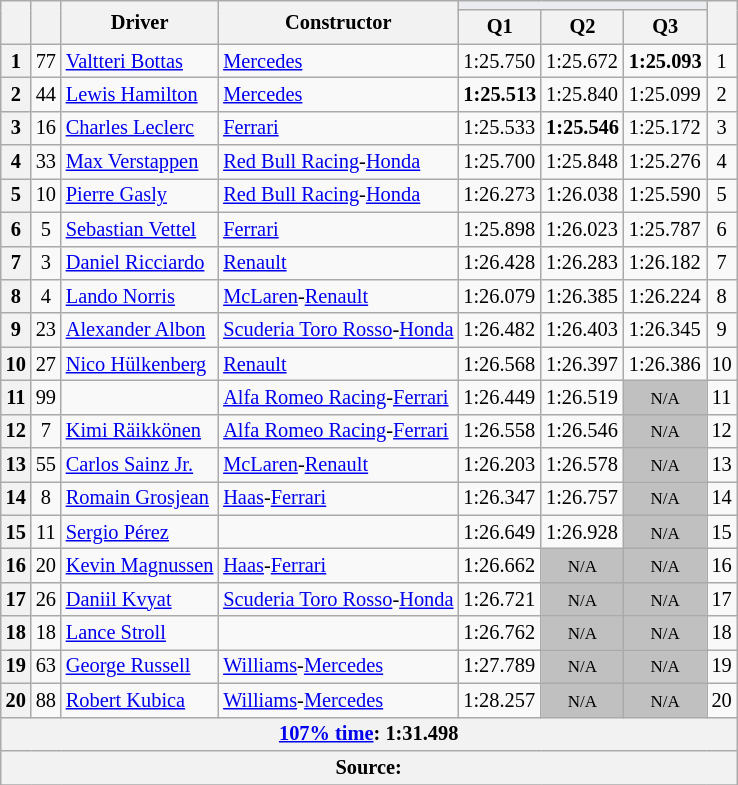<table class="wikitable sortable" style="font-size:85%">
<tr>
<th rowspan=2></th>
<th rowspan=2></th>
<th rowspan=2>Driver</th>
<th rowspan=2>Constructor</th>
<th style="background:#eaecf0; text-align:center;" colspan="3"></th>
<th rowspan=2></th>
</tr>
<tr>
<th>Q1</th>
<th>Q2</th>
<th>Q3</th>
</tr>
<tr>
<th>1</th>
<td align="center">77</td>
<td data-sort-value="BOT"> <a href='#'>Valtteri Bottas</a></td>
<td><a href='#'>Mercedes</a></td>
<td>1:25.750</td>
<td>1:25.672</td>
<td><strong>1:25.093</strong></td>
<td align="center">1</td>
</tr>
<tr>
<th>2</th>
<td align="center">44</td>
<td data-sort-value="HAM"> <a href='#'>Lewis Hamilton</a></td>
<td><a href='#'>Mercedes</a></td>
<td><strong>1:25.513</strong></td>
<td>1:25.840</td>
<td>1:25.099</td>
<td align="center">2</td>
</tr>
<tr>
<th>3</th>
<td align="center">16</td>
<td data-sort-value="LEC"> <a href='#'>Charles Leclerc</a></td>
<td><a href='#'>Ferrari</a></td>
<td>1:25.533</td>
<td><strong>1:25.546</strong></td>
<td>1:25.172</td>
<td align="center">3</td>
</tr>
<tr>
<th>4</th>
<td align="center">33</td>
<td data-sort-value="VER"> <a href='#'>Max Verstappen</a></td>
<td><a href='#'>Red Bull Racing</a>-<a href='#'>Honda</a></td>
<td>1:25.700</td>
<td>1:25.848</td>
<td>1:25.276</td>
<td align="center">4</td>
</tr>
<tr>
<th>5</th>
<td align="center">10</td>
<td data-sort-value="GAS"> <a href='#'>Pierre Gasly</a></td>
<td><a href='#'>Red Bull Racing</a>-<a href='#'>Honda</a></td>
<td>1:26.273</td>
<td>1:26.038</td>
<td>1:25.590</td>
<td align="center">5</td>
</tr>
<tr>
<th>6</th>
<td align="center">5</td>
<td data-sort-value="VET"> <a href='#'>Sebastian Vettel</a></td>
<td><a href='#'>Ferrari</a></td>
<td>1:25.898</td>
<td>1:26.023</td>
<td>1:25.787</td>
<td align="center">6</td>
</tr>
<tr>
<th>7</th>
<td align="center">3</td>
<td data-sort-value="RIC"> <a href='#'>Daniel Ricciardo</a></td>
<td><a href='#'>Renault</a></td>
<td>1:26.428</td>
<td>1:26.283</td>
<td>1:26.182</td>
<td align="center">7</td>
</tr>
<tr>
<th>8</th>
<td align="center">4</td>
<td data-sort-value="NOR"> <a href='#'>Lando Norris</a></td>
<td><a href='#'>McLaren</a>-<a href='#'>Renault</a></td>
<td>1:26.079</td>
<td>1:26.385</td>
<td>1:26.224</td>
<td align="center">8</td>
</tr>
<tr>
<th>9</th>
<td align="center">23</td>
<td data-sort-value="ALB"> <a href='#'>Alexander Albon</a></td>
<td><a href='#'>Scuderia Toro Rosso</a>-<a href='#'>Honda</a></td>
<td>1:26.482</td>
<td>1:26.403</td>
<td>1:26.345</td>
<td align="center">9</td>
</tr>
<tr>
<th>10</th>
<td align="center">27</td>
<td data-sort-value="HUL"> <a href='#'>Nico Hülkenberg</a></td>
<td><a href='#'>Renault</a></td>
<td>1:26.568</td>
<td>1:26.397</td>
<td>1:26.386</td>
<td align="center">10</td>
</tr>
<tr>
<th>11</th>
<td align="center">99</td>
<td data-sort-value="GIO"></td>
<td><a href='#'>Alfa Romeo Racing</a>-<a href='#'>Ferrari</a></td>
<td>1:26.449</td>
<td>1:26.519</td>
<td style="background: silver" align="center"><small>N/A</small></td>
<td align="center">11</td>
</tr>
<tr>
<th>12</th>
<td align="center">7</td>
<td data-sort-value="RAI"> <a href='#'>Kimi Räikkönen</a></td>
<td><a href='#'>Alfa Romeo Racing</a>-<a href='#'>Ferrari</a></td>
<td>1:26.558</td>
<td>1:26.546</td>
<td style="background: silver" align="center"><small>N/A</small></td>
<td align="center">12</td>
</tr>
<tr>
<th>13</th>
<td align="center">55</td>
<td data-sort-value="SAI"> <a href='#'>Carlos Sainz Jr.</a></td>
<td><a href='#'>McLaren</a>-<a href='#'>Renault</a></td>
<td>1:26.203</td>
<td>1:26.578</td>
<td style="background: silver" align="center"><small>N/A</small></td>
<td align="center">13</td>
</tr>
<tr>
<th>14</th>
<td align="center">8</td>
<td data-sort-value="GRO"> <a href='#'>Romain Grosjean</a></td>
<td><a href='#'>Haas</a>-<a href='#'>Ferrari</a></td>
<td>1:26.347</td>
<td>1:26.757</td>
<td style="background: silver" align="center"><small>N/A</small></td>
<td align="center">14</td>
</tr>
<tr>
<th>15</th>
<td align="center">11</td>
<td data-sort-value="PER"> <a href='#'>Sergio Pérez</a></td>
<td></td>
<td>1:26.649</td>
<td>1:26.928</td>
<td style="background: silver" align="center"><small>N/A</small></td>
<td align="center">15</td>
</tr>
<tr>
<th>16</th>
<td align="center">20</td>
<td data-sort-value="MAG"> <a href='#'>Kevin Magnussen</a></td>
<td><a href='#'>Haas</a>-<a href='#'>Ferrari</a></td>
<td>1:26.662</td>
<td style="background: silver" align="center"><small>N/A</small></td>
<td style="background: silver" align="center"><small>N/A</small></td>
<td align="center">16</td>
</tr>
<tr>
<th>17</th>
<td align="center">26</td>
<td data-sort-value="KVY"> <a href='#'>Daniil Kvyat</a></td>
<td><a href='#'>Scuderia Toro Rosso</a>-<a href='#'>Honda</a></td>
<td>1:26.721</td>
<td style="background: silver" align="center"><small>N/A</small></td>
<td style="background: silver" align="center"><small>N/A</small></td>
<td align="center">17</td>
</tr>
<tr>
<th>18</th>
<td align="center">18</td>
<td data-sort-value="STR"> <a href='#'>Lance Stroll</a></td>
<td></td>
<td>1:26.762</td>
<td style="background: silver" align="center"><small>N/A</small></td>
<td style="background: silver" align="center"><small>N/A</small></td>
<td align="center">18</td>
</tr>
<tr>
<th>19</th>
<td align="center">63</td>
<td data-sort-value="RUS"> <a href='#'>George Russell</a></td>
<td><a href='#'>Williams</a>-<a href='#'>Mercedes</a></td>
<td>1:27.789</td>
<td style="background: silver" align="center"><small>N/A</small></td>
<td style="background: silver" align="center"><small>N/A</small></td>
<td align="center">19</td>
</tr>
<tr>
<th>20</th>
<td align="center">88</td>
<td data-sort-value="KUB"> <a href='#'>Robert Kubica</a></td>
<td><a href='#'>Williams</a>-<a href='#'>Mercedes</a></td>
<td>1:28.257</td>
<td style="background: silver" align="center"><small>N/A</small></td>
<td style="background: silver" align="center"><small>N/A</small></td>
<td align="center">20</td>
</tr>
<tr>
<th colspan="8"><a href='#'>107% time</a>: 1:31.498</th>
</tr>
<tr>
<th colspan="8"><strong>Source:</strong></th>
</tr>
<tr>
</tr>
</table>
